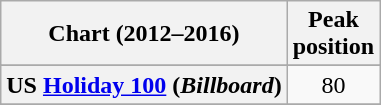<table class="wikitable sortable plainrowheaders" style="text-align:center">
<tr>
<th scope="col">Chart (2012–2016)</th>
<th scope="col">Peak<br>position</th>
</tr>
<tr>
</tr>
<tr>
</tr>
<tr>
<th scope="row">US <a href='#'>Holiday 100</a> (<em>Billboard</em>)</th>
<td style="text-align:center;">80</td>
</tr>
<tr>
</tr>
</table>
